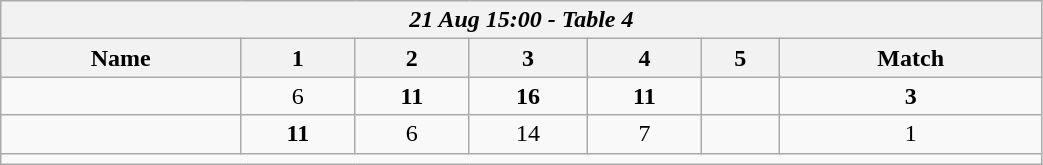<table class=wikitable style="text-align:center; width: 55%">
<tr>
<th colspan=17><em>21 Aug 15:00 - Table 4</em></th>
</tr>
<tr>
<th>Name</th>
<th>1</th>
<th>2</th>
<th>3</th>
<th>4</th>
<th>5</th>
<th>Match</th>
</tr>
<tr>
<td style="text-align:left;"><strong></strong></td>
<td>6</td>
<td><strong>11</strong></td>
<td><strong>16</strong></td>
<td><strong>11</strong></td>
<td></td>
<td><strong>3</strong></td>
</tr>
<tr>
<td style="text-align:left;"></td>
<td><strong>11</strong></td>
<td>6</td>
<td>14</td>
<td>7</td>
<td></td>
<td>1</td>
</tr>
<tr>
<td colspan=17></td>
</tr>
</table>
